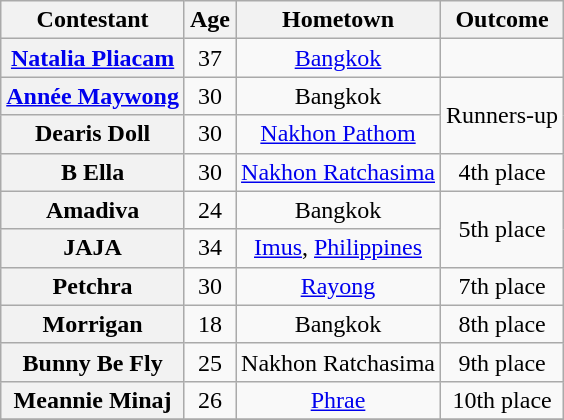<table class="wikitable sortable" style="text-align:center;">
<tr>
<th scope="col">Contestant</th>
<th scope="col">Age</th>
<th scope="col">Hometown</th>
<th scope="col">Outcome</th>
</tr>
<tr>
<th scope="row"><a href='#'>Natalia Pliacam</a></th>
<td>37</td>
<td><a href='#'>Bangkok</a></td>
<td><strong></strong></td>
</tr>
<tr>
<th nowrap scope="row"><a href='#'>Année Maywong</a></th>
<td>30</td>
<td>Bangkok</td>
<td nowrap rowspan="2">Runners-up</td>
</tr>
<tr>
<th scope="row">Dearis Doll</th>
<td>30</td>
<td><a href='#'>Nakhon Pathom</a></td>
</tr>
<tr>
<th scope="row">B Ella</th>
<td>30</td>
<td nowrap><a href='#'>Nakhon Ratchasima</a></td>
<td>4th place</td>
</tr>
<tr>
<th scope="row">Amadiva</th>
<td>24</td>
<td>Bangkok</td>
<td rowspan="2">5th place</td>
</tr>
<tr>
<th scope="row">JAJA</th>
<td>34</td>
<td><a href='#'>Imus</a>, <a href='#'>Philippines</a></td>
</tr>
<tr>
<th scope="row">Petchra</th>
<td>30</td>
<td><a href='#'>Rayong</a></td>
<td>7th place</td>
</tr>
<tr>
<th scope="row">Morrigan</th>
<td>18</td>
<td>Bangkok</td>
<td>8th place</td>
</tr>
<tr>
<th scope="row">Bunny Be Fly</th>
<td>25</td>
<td>Nakhon Ratchasima</td>
<td>9th place</td>
</tr>
<tr>
<th scope="row">Meannie Minaj</th>
<td>26</td>
<td><a href='#'>Phrae</a></td>
<td>10th place</td>
</tr>
<tr>
</tr>
</table>
